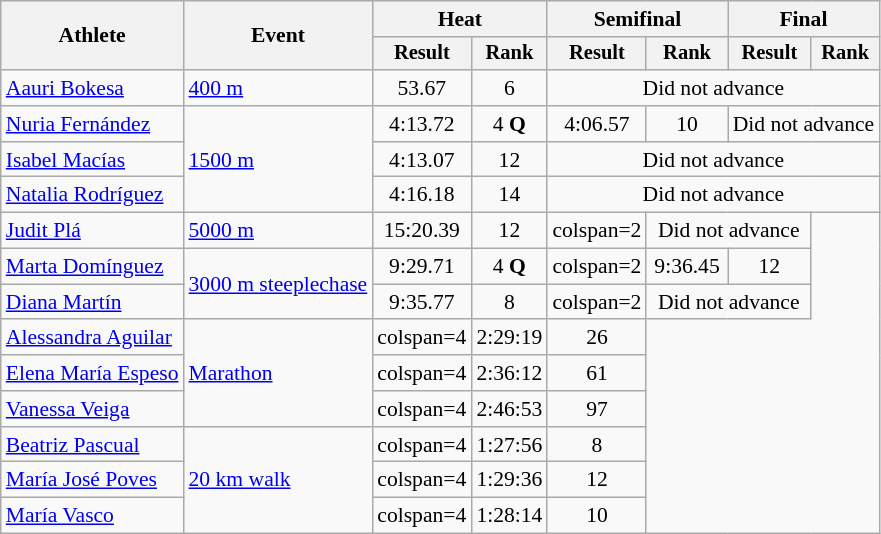<table class="wikitable" style="font-size:90%">
<tr>
<th rowspan="2">Athlete</th>
<th rowspan="2">Event</th>
<th colspan="2">Heat</th>
<th colspan="2">Semifinal</th>
<th colspan="2">Final</th>
</tr>
<tr style="font-size:95%">
<th>Result</th>
<th>Rank</th>
<th>Result</th>
<th>Rank</th>
<th>Result</th>
<th>Rank</th>
</tr>
<tr align=center>
<td align=left><a href='#'>Aauri Bokesa</a></td>
<td align=left><a href='#'>400 m</a></td>
<td>53.67</td>
<td>6</td>
<td colspan=4>Did not advance</td>
</tr>
<tr align=center>
<td align=left><a href='#'>Nuria Fernández</a></td>
<td align=left rowspan=3><a href='#'>1500 m</a></td>
<td>4:13.72</td>
<td>4 <strong>Q</strong></td>
<td>4:06.57</td>
<td>10</td>
<td colspan=2>Did not advance</td>
</tr>
<tr align=center>
<td align=left><a href='#'>Isabel Macías</a></td>
<td>4:13.07</td>
<td>12</td>
<td colspan=4>Did not advance</td>
</tr>
<tr align=center>
<td align=left><a href='#'>Natalia Rodríguez</a></td>
<td>4:16.18</td>
<td>14</td>
<td colspan=4>Did not advance</td>
</tr>
<tr align=center>
<td align=left><a href='#'>Judit Plá</a></td>
<td align=left><a href='#'>5000 m</a></td>
<td>15:20.39</td>
<td>12</td>
<td>colspan=2 </td>
<td colspan=2>Did not advance</td>
</tr>
<tr align=center>
<td align=left><a href='#'>Marta Domínguez</a></td>
<td align=left rowspan=2><a href='#'>3000 m steeplechase</a></td>
<td>9:29.71</td>
<td>4 <strong>Q</strong></td>
<td>colspan=2 </td>
<td>9:36.45</td>
<td>12</td>
</tr>
<tr align=center>
<td align=left><a href='#'>Diana Martín</a></td>
<td>9:35.77</td>
<td>8</td>
<td>colspan=2 </td>
<td colspan=2>Did not advance</td>
</tr>
<tr align=center>
<td align=left><a href='#'>Alessandra Aguilar</a></td>
<td align=left rowspan=3><a href='#'>Marathon</a></td>
<td>colspan=4 </td>
<td>2:29:19</td>
<td>26</td>
</tr>
<tr align=center>
<td align=left><a href='#'>Elena María Espeso</a></td>
<td>colspan=4 </td>
<td>2:36:12</td>
<td>61</td>
</tr>
<tr align=center>
<td align=left><a href='#'>Vanessa Veiga</a></td>
<td>colspan=4 </td>
<td>2:46:53</td>
<td>97</td>
</tr>
<tr align=center>
<td align=left><a href='#'>Beatriz Pascual</a></td>
<td align=left rowspan=3><a href='#'>20 km walk</a></td>
<td>colspan=4 </td>
<td>1:27:56</td>
<td>8</td>
</tr>
<tr align=center>
<td align=left><a href='#'>María José Poves</a></td>
<td>colspan=4 </td>
<td>1:29:36</td>
<td>12</td>
</tr>
<tr align=center>
<td align=left><a href='#'>María Vasco</a></td>
<td>colspan=4 </td>
<td>1:28:14</td>
<td>10</td>
</tr>
</table>
